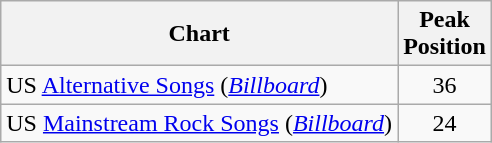<table class="wikitable">
<tr>
<th>Chart</th>
<th>Peak<br>Position</th>
</tr>
<tr>
<td>US <a href='#'>Alternative Songs</a> (<a href='#'><em>Billboard</em></a>)</td>
<td style="text-align:center;">36</td>
</tr>
<tr>
<td>US <a href='#'>Mainstream Rock Songs</a> (<a href='#'><em>Billboard</em></a>)</td>
<td style="text-align:center;">24</td>
</tr>
</table>
